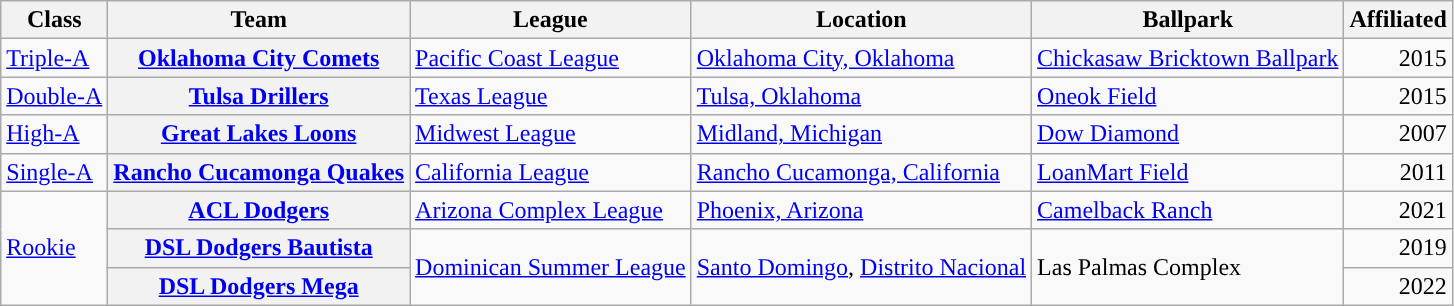<table class="wikitable plainrowheaders sortable">
<tr>
<th scope="col">Class</th>
<th scope="col">Team</th>
<th scope="col">League</th>
<th scope="col">Location</th>
<th scope="col">Ballpark</th>
<th scope="col">Affiliated</th>
</tr>
<tr>
<td><a href='#'>Triple-A</a></td>
<th scope="row"><a href='#'>Oklahoma City Comets</a></th>
<td><a href='#'>Pacific Coast League</a></td>
<td><a href='#'>Oklahoma City, Oklahoma</a></td>
<td><a href='#'>Chickasaw Bricktown Ballpark</a></td>
<td align="right">2015</td>
</tr>
<tr>
<td><a href='#'>Double-A</a></td>
<th scope="row"><a href='#'>Tulsa Drillers</a></th>
<td><a href='#'>Texas League</a></td>
<td><a href='#'>Tulsa, Oklahoma</a></td>
<td><a href='#'>Oneok Field</a></td>
<td align="right">2015</td>
</tr>
<tr>
<td><a href='#'>High-A</a></td>
<th scope="row"><a href='#'>Great Lakes Loons</a></th>
<td><a href='#'>Midwest League</a></td>
<td><a href='#'>Midland, Michigan</a></td>
<td><a href='#'>Dow Diamond</a></td>
<td align="right">2007</td>
</tr>
<tr>
<td><a href='#'>Single-A</a></td>
<th scope="row"><a href='#'>Rancho Cucamonga Quakes</a></th>
<td><a href='#'>California League</a></td>
<td><a href='#'>Rancho Cucamonga, California</a></td>
<td><a href='#'>LoanMart Field</a></td>
<td align="right">2011</td>
</tr>
<tr>
<td rowspan=3><a href='#'>Rookie</a></td>
<th scope="row"><a href='#'>ACL Dodgers</a></th>
<td><a href='#'>Arizona Complex League</a></td>
<td><a href='#'>Phoenix, Arizona</a></td>
<td><a href='#'>Camelback Ranch</a></td>
<td align="right">2021</td>
</tr>
<tr>
<th scope="row"><a href='#'>DSL Dodgers Bautista</a></th>
<td rowspan=2><a href='#'>Dominican Summer League</a></td>
<td rowspan=2><a href='#'>Santo Domingo</a>, <a href='#'>Distrito Nacional</a></td>
<td rowspan=2>Las Palmas Complex</td>
<td align="right">2019</td>
</tr>
<tr>
<th scope="row"><a href='#'>DSL Dodgers Mega</a></th>
<td align="right">2022</td>
</tr>
</table>
